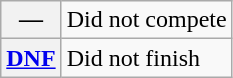<table class="wikitable">
<tr>
<th scope="row">—</th>
<td>Did not compete</td>
</tr>
<tr>
<th scope="row"><a href='#'>DNF</a></th>
<td>Did not finish</td>
</tr>
</table>
